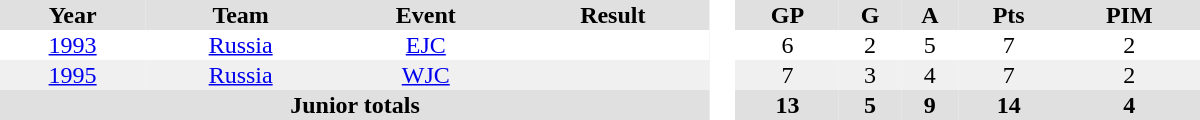<table border="0" cellpadding="1" cellspacing="0" style="text-align:center; width:50em">
<tr ALIGN="center" bgcolor="#e0e0e0">
<th>Year</th>
<th>Team</th>
<th>Event</th>
<th>Result</th>
<th ALIGN="center" rowspan="99" bgcolor="#ffffff"> </th>
<th>GP</th>
<th>G</th>
<th>A</th>
<th>Pts</th>
<th>PIM</th>
</tr>
<tr>
<td><a href='#'>1993</a></td>
<td><a href='#'>Russia</a></td>
<td><a href='#'>EJC</a></td>
<td></td>
<td>6</td>
<td>2</td>
<td>5</td>
<td>7</td>
<td>2</td>
</tr>
<tr bgcolor="#f0f0f0">
<td><a href='#'>1995</a></td>
<td><a href='#'>Russia</a></td>
<td><a href='#'>WJC</a></td>
<td></td>
<td>7</td>
<td>3</td>
<td>4</td>
<td>7</td>
<td>2</td>
</tr>
<tr bgcolor="#e0e0e0">
<th colspan=4>Junior totals</th>
<th>13</th>
<th>5</th>
<th>9</th>
<th>14</th>
<th>4</th>
</tr>
</table>
